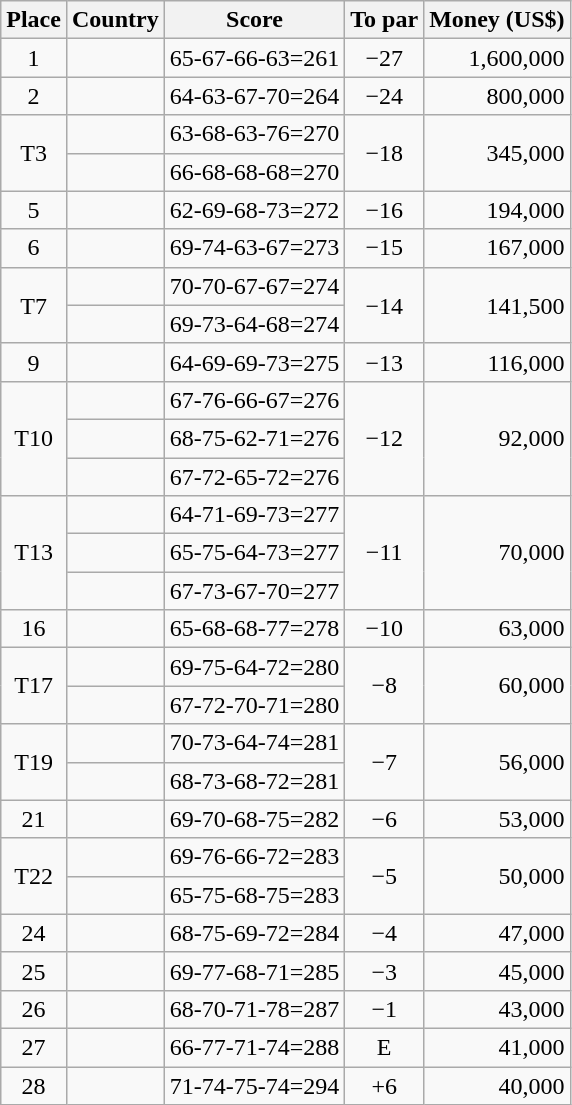<table class="wikitable">
<tr>
<th>Place</th>
<th>Country</th>
<th>Score</th>
<th>To par</th>
<th>Money (US$)</th>
</tr>
<tr>
<td align=center>1</td>
<td></td>
<td>65-67-66-63=261</td>
<td align=center>−27</td>
<td align=right>1,600,000</td>
</tr>
<tr>
<td align=center>2</td>
<td></td>
<td>64-63-67-70=264</td>
<td align=center>−24</td>
<td align=right>800,000</td>
</tr>
<tr>
<td align=center rowspan=2>T3</td>
<td></td>
<td>63-68-63-76=270</td>
<td align=center rowspan=2>−18</td>
<td align=right rowspan=2>345,000</td>
</tr>
<tr>
<td></td>
<td>66-68-68-68=270</td>
</tr>
<tr>
<td align=center>5</td>
<td></td>
<td>62-69-68-73=272</td>
<td align=center>−16</td>
<td align=right>194,000</td>
</tr>
<tr>
<td align=center>6</td>
<td></td>
<td>69-74-63-67=273</td>
<td align=center>−15</td>
<td align=right>167,000</td>
</tr>
<tr>
<td align=center rowspan=2>T7</td>
<td></td>
<td>70-70-67-67=274</td>
<td align=center rowspan=2>−14</td>
<td align=right rowspan=2>141,500</td>
</tr>
<tr>
<td></td>
<td>69-73-64-68=274</td>
</tr>
<tr>
<td align=center>9</td>
<td></td>
<td>64-69-69-73=275</td>
<td align=center>−13</td>
<td align=right>116,000</td>
</tr>
<tr>
<td align=center rowspan=3>T10</td>
<td></td>
<td>67-76-66-67=276</td>
<td align=center rowspan=3>−12</td>
<td align=right rowspan=3>92,000</td>
</tr>
<tr>
<td></td>
<td>68-75-62-71=276</td>
</tr>
<tr>
<td></td>
<td>67-72-65-72=276</td>
</tr>
<tr>
<td align=center rowspan=3>T13</td>
<td></td>
<td>64-71-69-73=277</td>
<td align=center rowspan=3>−11</td>
<td align=right rowspan=3>70,000</td>
</tr>
<tr>
<td></td>
<td>65-75-64-73=277</td>
</tr>
<tr>
<td></td>
<td>67-73-67-70=277</td>
</tr>
<tr>
<td align=center>16</td>
<td></td>
<td>65-68-68-77=278</td>
<td align=center>−10</td>
<td align=right>63,000</td>
</tr>
<tr>
<td align=center rowspan=2>T17</td>
<td></td>
<td>69-75-64-72=280</td>
<td align=center rowspan=2>−8</td>
<td align=right rowspan=2>60,000</td>
</tr>
<tr>
<td></td>
<td>67-72-70-71=280</td>
</tr>
<tr>
<td align=center rowspan=2>T19</td>
<td></td>
<td>70-73-64-74=281</td>
<td align=center rowspan=2>−7</td>
<td align=right rowspan=2>56,000</td>
</tr>
<tr>
<td></td>
<td>68-73-68-72=281</td>
</tr>
<tr>
<td align=center>21</td>
<td></td>
<td>69-70-68-75=282</td>
<td align=center>−6</td>
<td align=right>53,000</td>
</tr>
<tr>
<td align=center rowspan=2>T22</td>
<td></td>
<td>69-76-66-72=283</td>
<td align=center rowspan=2>−5</td>
<td align=right rowspan=2>50,000</td>
</tr>
<tr>
<td></td>
<td>65-75-68-75=283</td>
</tr>
<tr>
<td align=center>24</td>
<td></td>
<td>68-75-69-72=284</td>
<td align=center>−4</td>
<td align=right>47,000</td>
</tr>
<tr>
<td align=center>25</td>
<td></td>
<td>69-77-68-71=285</td>
<td align=center>−3</td>
<td align=right>45,000</td>
</tr>
<tr>
<td align=center>26</td>
<td></td>
<td>68-70-71-78=287</td>
<td align=center>−1</td>
<td align=right>43,000</td>
</tr>
<tr>
<td align=center>27</td>
<td></td>
<td>66-77-71-74=288</td>
<td align=center>E</td>
<td align=right>41,000</td>
</tr>
<tr>
<td align=center>28</td>
<td></td>
<td>71-74-75-74=294</td>
<td align=center>+6</td>
<td align=right>40,000</td>
</tr>
</table>
